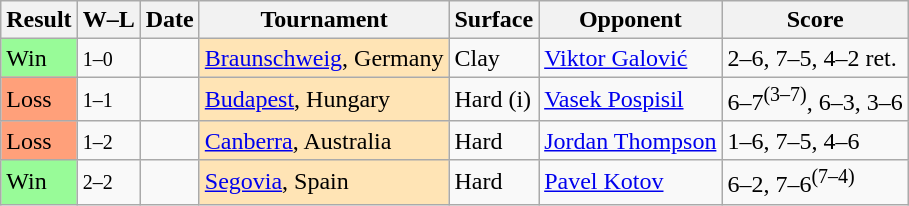<table class="sortable wikitable">
<tr>
<th>Result</th>
<th class="unsortable">W–L</th>
<th>Date</th>
<th>Tournament</th>
<th>Surface</th>
<th>Opponent</th>
<th class="unsortable">Score</th>
</tr>
<tr>
<td bgcolor="98fb98">Win</td>
<td><small>1–0</small></td>
<td><a href='#'></a></td>
<td bgcolor=moccasin><a href='#'>Braunschweig</a>, Germany</td>
<td>Clay</td>
<td> <a href='#'>Viktor Galović</a></td>
<td>2–6, 7–5, 4–2 ret.</td>
</tr>
<tr>
<td bgcolor="ffa07a">Loss</td>
<td><small>1–1</small></td>
<td><a href='#'></a></td>
<td bgcolor=moccasin><a href='#'>Budapest</a>, Hungary</td>
<td>Hard (i)</td>
<td> <a href='#'>Vasek Pospisil</a></td>
<td>6–7<sup>(3–7)</sup>, 6–3, 3–6</td>
</tr>
<tr>
<td bgcolor="ffa07a">Loss</td>
<td><small>1–2</small></td>
<td><a href='#'></a></td>
<td bgcolor=moccasin><a href='#'>Canberra</a>, Australia</td>
<td>Hard</td>
<td> <a href='#'>Jordan Thompson</a></td>
<td>1–6, 7–5, 4–6</td>
</tr>
<tr>
<td bgcolor="98fb98">Win</td>
<td><small>2–2</small></td>
<td><a href='#'></a></td>
<td bgcolor=moccasin><a href='#'>Segovia</a>, Spain</td>
<td>Hard</td>
<td> <a href='#'>Pavel Kotov</a></td>
<td>6–2, 7–6<sup>(7–4)</sup></td>
</tr>
</table>
